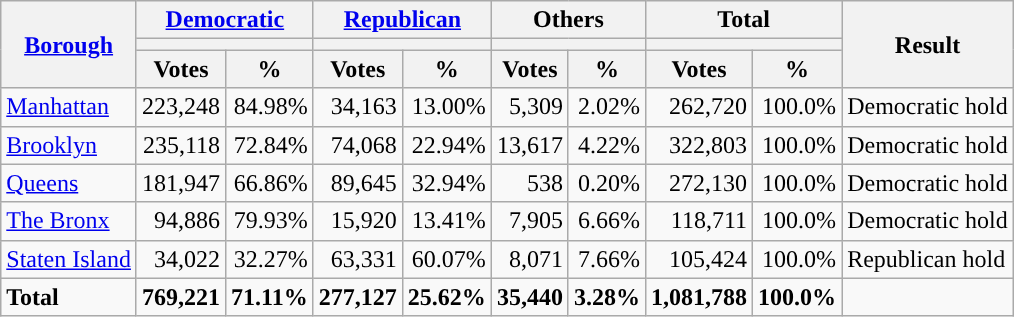<table class="wikitable plainrowheaders sortable" style="font-size:100%; text-align:right;">
<tr>
<th scope=col rowspan=3><a href='#'>Borough</a></th>
<th scope=col colspan=2><a href='#'>Democratic</a></th>
<th scope=col colspan=2><a href='#'>Republican</a></th>
<th scope=col colspan=2>Others</th>
<th scope=col colspan=2>Total</th>
<th scope=col rowspan=3>Result</th>
</tr>
<tr>
<th scope=col colspan=2 style="background:"></th>
<th scope=col colspan=2 style="background:"></th>
<th scope=col colspan=2></th>
<th scope=col colspan=2></th>
</tr>
<tr>
<th scope=col data-sort-type="number">Votes</th>
<th scope=col data-sort-type="number">%</th>
<th scope=col data-sort-type="number">Votes</th>
<th scope=col data-sort-type="number">%</th>
<th scope=col data-sort-type="number">Votes</th>
<th scope=col data-sort-type="number">%</th>
<th scope=col data-sort-type="number">Votes</th>
<th scope=col data-sort-type="number">%</th>
</tr>
<tr>
<td align=left><a href='#'>Manhattan</a></td>
<td>223,248</td>
<td>84.98%</td>
<td>34,163</td>
<td>13.00%</td>
<td>5,309</td>
<td>2.02%</td>
<td>262,720</td>
<td>100.0%</td>
<td align=left>Democratic hold</td>
</tr>
<tr>
<td align=left><a href='#'>Brooklyn</a></td>
<td>235,118</td>
<td>72.84%</td>
<td>74,068</td>
<td>22.94%</td>
<td>13,617</td>
<td>4.22%</td>
<td>322,803</td>
<td>100.0%</td>
<td align=left>Democratic hold</td>
</tr>
<tr>
<td align=left><a href='#'>Queens</a></td>
<td>181,947</td>
<td>66.86%</td>
<td>89,645</td>
<td>32.94%</td>
<td>538</td>
<td>0.20%</td>
<td>272,130</td>
<td>100.0%</td>
<td align=left>Democratic hold</td>
</tr>
<tr>
<td align=left data-sort-value=Bronx><a href='#'>The Bronx</a></td>
<td>94,886</td>
<td>79.93%</td>
<td>15,920</td>
<td>13.41%</td>
<td>7,905</td>
<td>6.66%</td>
<td>118,711</td>
<td>100.0%</td>
<td align=left>Democratic hold</td>
</tr>
<tr>
<td align=left><a href='#'>Staten Island</a></td>
<td>34,022</td>
<td>32.27%</td>
<td>63,331</td>
<td>60.07%</td>
<td>8,071</td>
<td>7.66%</td>
<td>105,424</td>
<td>100.0%</td>
<td align=left>Republican hold</td>
</tr>
<tr class="sortbottom" style="font-weight:bold">
<td align=left>Total</td>
<td>769,221</td>
<td>71.11%</td>
<td>277,127</td>
<td>25.62%</td>
<td>35,440</td>
<td>3.28%</td>
<td>1,081,788</td>
<td>100.0%</td>
</tr>
</table>
